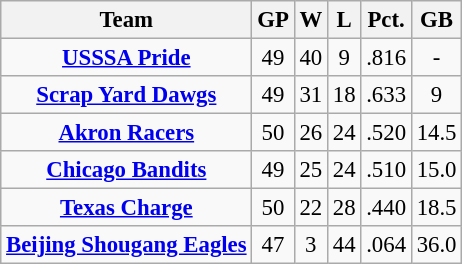<table class="wikitable sortable" style="font-size:95%; text-align:center;">
<tr>
<th>Team</th>
<th>GP</th>
<th>W</th>
<th>L</th>
<th>Pct.</th>
<th>GB</th>
</tr>
<tr>
<td><strong><a href='#'>USSSA Pride</a></strong></td>
<td>49</td>
<td>40</td>
<td>9</td>
<td>.816</td>
<td>-</td>
</tr>
<tr>
<td><strong><a href='#'>Scrap Yard Dawgs</a></strong></td>
<td>49</td>
<td>31</td>
<td>18</td>
<td>.633</td>
<td>9</td>
</tr>
<tr>
<td><strong><a href='#'>Akron Racers</a></strong></td>
<td>50</td>
<td>26</td>
<td>24</td>
<td>.520</td>
<td>14.5</td>
</tr>
<tr>
<td><strong><a href='#'>Chicago Bandits</a></strong></td>
<td>49</td>
<td>25</td>
<td>24</td>
<td>.510</td>
<td>15.0</td>
</tr>
<tr>
<td><strong><a href='#'>Texas Charge</a></strong></td>
<td>50</td>
<td>22</td>
<td>28</td>
<td>.440</td>
<td>18.5</td>
</tr>
<tr>
<td><strong><a href='#'>Beijing Shougang Eagles</a></strong></td>
<td>47</td>
<td>3</td>
<td>44</td>
<td>.064</td>
<td>36.0</td>
</tr>
</table>
